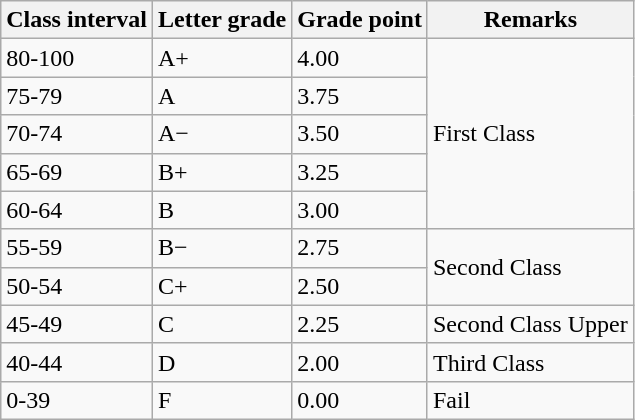<table class = "wikitable">
<tr>
<th>Class interval</th>
<th>Letter grade</th>
<th>Grade point</th>
<th>Remarks</th>
</tr>
<tr>
<td>80-100</td>
<td>A+</td>
<td>4.00</td>
<td rowspan="5">First Class</td>
</tr>
<tr>
<td>75-79</td>
<td>A</td>
<td>3.75</td>
</tr>
<tr>
<td>70-74</td>
<td>A−</td>
<td>3.50</td>
</tr>
<tr>
<td>65-69</td>
<td>B+</td>
<td>3.25</td>
</tr>
<tr>
<td>60-64</td>
<td>B</td>
<td>3.00</td>
</tr>
<tr>
<td>55-59</td>
<td>B−</td>
<td>2.75</td>
<td rowspan="2">Second Class</td>
</tr>
<tr>
<td>50-54</td>
<td>C+</td>
<td>2.50</td>
</tr>
<tr>
<td>45-49</td>
<td>C</td>
<td>2.25</td>
<td>Second Class Upper</td>
</tr>
<tr>
<td>40-44</td>
<td>D</td>
<td>2.00</td>
<td>Third Class</td>
</tr>
<tr>
<td>0-39</td>
<td>F</td>
<td>0.00</td>
<td>Fail</td>
</tr>
</table>
